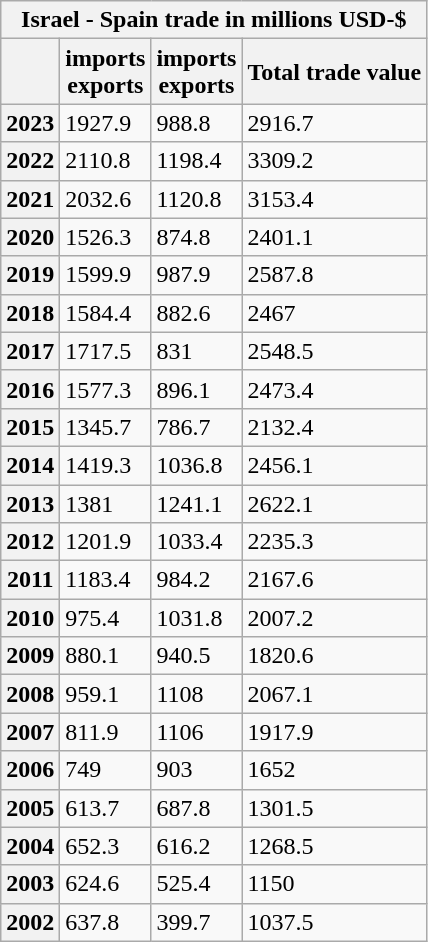<table class="wikitable mw-collapsible mw-collapsed">
<tr>
<th colspan="4">Israel - Spain trade in millions USD-$</th>
</tr>
<tr>
<th></th>
<th> imports<br> exports</th>
<th> imports<br> exports</th>
<th>Total trade value</th>
</tr>
<tr>
<th>2023</th>
<td>1927.9</td>
<td>988.8</td>
<td>2916.7</td>
</tr>
<tr>
<th>2022</th>
<td>2110.8</td>
<td>1198.4</td>
<td>3309.2</td>
</tr>
<tr>
<th>2021</th>
<td>2032.6</td>
<td>1120.8</td>
<td>3153.4</td>
</tr>
<tr>
<th>2020</th>
<td>1526.3</td>
<td>874.8</td>
<td>2401.1</td>
</tr>
<tr>
<th>2019</th>
<td>1599.9</td>
<td>987.9</td>
<td>2587.8</td>
</tr>
<tr>
<th>2018</th>
<td>1584.4</td>
<td>882.6</td>
<td>2467</td>
</tr>
<tr>
<th>2017</th>
<td>1717.5</td>
<td>831</td>
<td>2548.5</td>
</tr>
<tr>
<th>2016</th>
<td>1577.3</td>
<td>896.1</td>
<td>2473.4</td>
</tr>
<tr>
<th>2015</th>
<td>1345.7</td>
<td>786.7</td>
<td>2132.4</td>
</tr>
<tr>
<th>2014</th>
<td>1419.3</td>
<td>1036.8</td>
<td>2456.1</td>
</tr>
<tr>
<th>2013</th>
<td>1381</td>
<td>1241.1</td>
<td>2622.1</td>
</tr>
<tr>
<th>2012</th>
<td>1201.9</td>
<td>1033.4</td>
<td>2235.3</td>
</tr>
<tr>
<th>2011</th>
<td>1183.4</td>
<td>984.2</td>
<td>2167.6</td>
</tr>
<tr>
<th>2010</th>
<td>975.4</td>
<td>1031.8</td>
<td>2007.2</td>
</tr>
<tr>
<th>2009</th>
<td>880.1</td>
<td>940.5</td>
<td>1820.6</td>
</tr>
<tr>
<th>2008</th>
<td>959.1</td>
<td>1108</td>
<td>2067.1</td>
</tr>
<tr>
<th>2007</th>
<td>811.9</td>
<td>1106</td>
<td>1917.9</td>
</tr>
<tr>
<th>2006</th>
<td>749</td>
<td>903</td>
<td>1652</td>
</tr>
<tr>
<th>2005</th>
<td>613.7</td>
<td>687.8</td>
<td>1301.5</td>
</tr>
<tr>
<th>2004</th>
<td>652.3</td>
<td>616.2</td>
<td>1268.5</td>
</tr>
<tr>
<th>2003</th>
<td>624.6</td>
<td>525.4</td>
<td>1150</td>
</tr>
<tr>
<th>2002</th>
<td>637.8</td>
<td>399.7</td>
<td>1037.5</td>
</tr>
</table>
